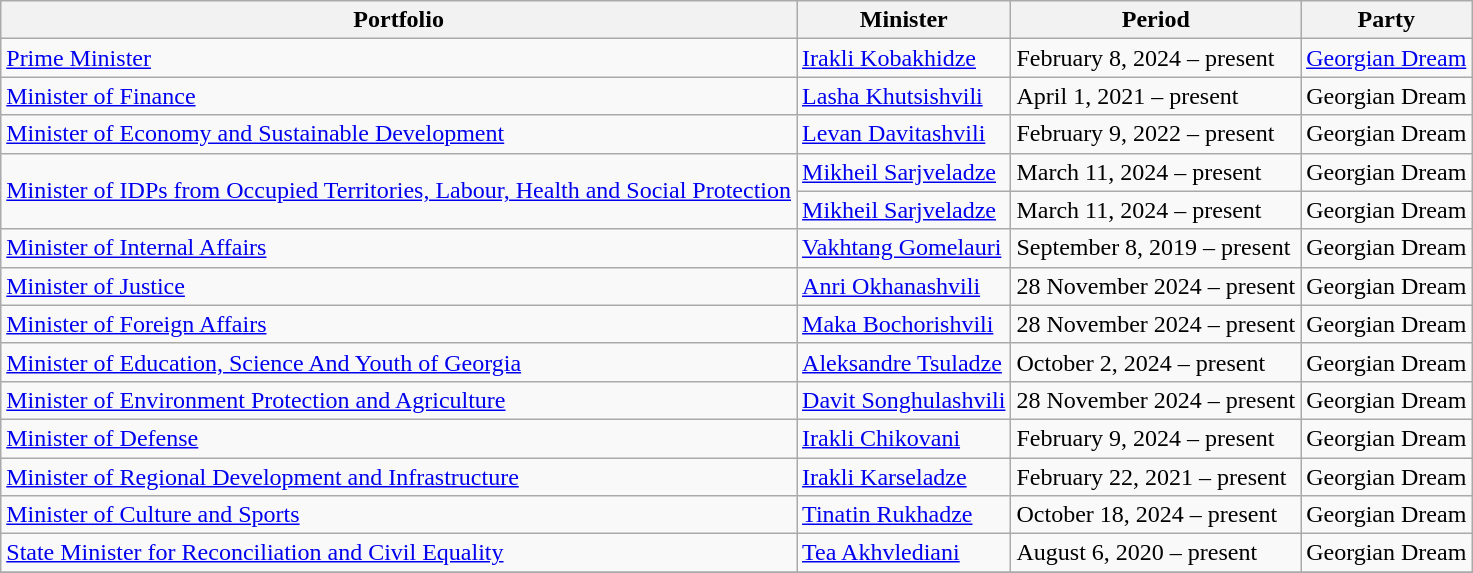<table class=wikitable>
<tr>
<th>Portfolio</th>
<th>Minister</th>
<th>Period</th>
<th>Party</th>
</tr>
<tr>
<td><a href='#'>Prime Minister</a></td>
<td><a href='#'>Irakli Kobakhidze</a></td>
<td>February 8, 2024 – present</td>
<td><a href='#'>Georgian Dream</a></td>
</tr>
<tr>
<td><a href='#'>Minister of Finance</a></td>
<td><a href='#'>Lasha Khutsishvili</a></td>
<td>April 1, 2021 – present</td>
<td>Georgian Dream</td>
</tr>
<tr>
<td><a href='#'>Minister of Economy and Sustainable Development</a></td>
<td><a href='#'>Levan Davitashvili</a></td>
<td>February 9, 2022 – present</td>
<td>Georgian Dream</td>
</tr>
<tr>
<td rowspan="2"><a href='#'>Minister of IDPs from Occupied Territories, Labour, Health and Social Protection</a></td>
<td><a href='#'>Mikheil Sarjveladze</a></td>
<td>March 11, 2024 – present</td>
<td>Georgian Dream</td>
</tr>
<tr>
<td><a href='#'>Mikheil Sarjveladze</a></td>
<td>March 11, 2024 – present</td>
<td>Georgian Dream</td>
</tr>
<tr>
<td><a href='#'>Minister of Internal Affairs</a></td>
<td><a href='#'>Vakhtang Gomelauri</a></td>
<td>September 8, 2019 – present</td>
<td>Georgian Dream</td>
</tr>
<tr>
<td><a href='#'>Minister of Justice</a></td>
<td><a href='#'>Anri Okhanashvili</a></td>
<td>28 November 2024 – present</td>
<td>Georgian Dream</td>
</tr>
<tr>
<td><a href='#'>Minister of Foreign Affairs</a></td>
<td><a href='#'>Maka Bochorishvili</a></td>
<td>28 November 2024 – present</td>
<td>Georgian Dream</td>
</tr>
<tr>
<td><a href='#'>Minister of Education, Science And Youth of Georgia</a></td>
<td><a href='#'>Aleksandre Tsuladze</a></td>
<td>October 2, 2024 – present</td>
<td>Georgian Dream</td>
</tr>
<tr>
<td><a href='#'>Minister of Environment Protection and Agriculture</a></td>
<td><a href='#'>Davit Songhulashvili</a></td>
<td>28 November 2024 – present</td>
<td>Georgian Dream</td>
</tr>
<tr>
<td><a href='#'>Minister of Defense</a></td>
<td><a href='#'>Irakli Chikovani</a></td>
<td>February 9, 2024 – present</td>
<td>Georgian Dream</td>
</tr>
<tr>
<td><a href='#'>Minister of Regional Development and Infrastructure</a></td>
<td><a href='#'>Irakli Karseladze</a></td>
<td>February 22, 2021 – present</td>
<td>Georgian Dream</td>
</tr>
<tr>
<td><a href='#'>Minister of Culture and Sports</a></td>
<td><a href='#'>Tinatin Rukhadze</a></td>
<td>October 18, 2024 – present</td>
<td>Georgian Dream</td>
</tr>
<tr>
<td><a href='#'>State Minister for Reconciliation and Civil Equality</a></td>
<td><a href='#'>Tea Akhvlediani</a></td>
<td>August 6, 2020 – present</td>
<td>Georgian Dream</td>
</tr>
<tr>
</tr>
</table>
